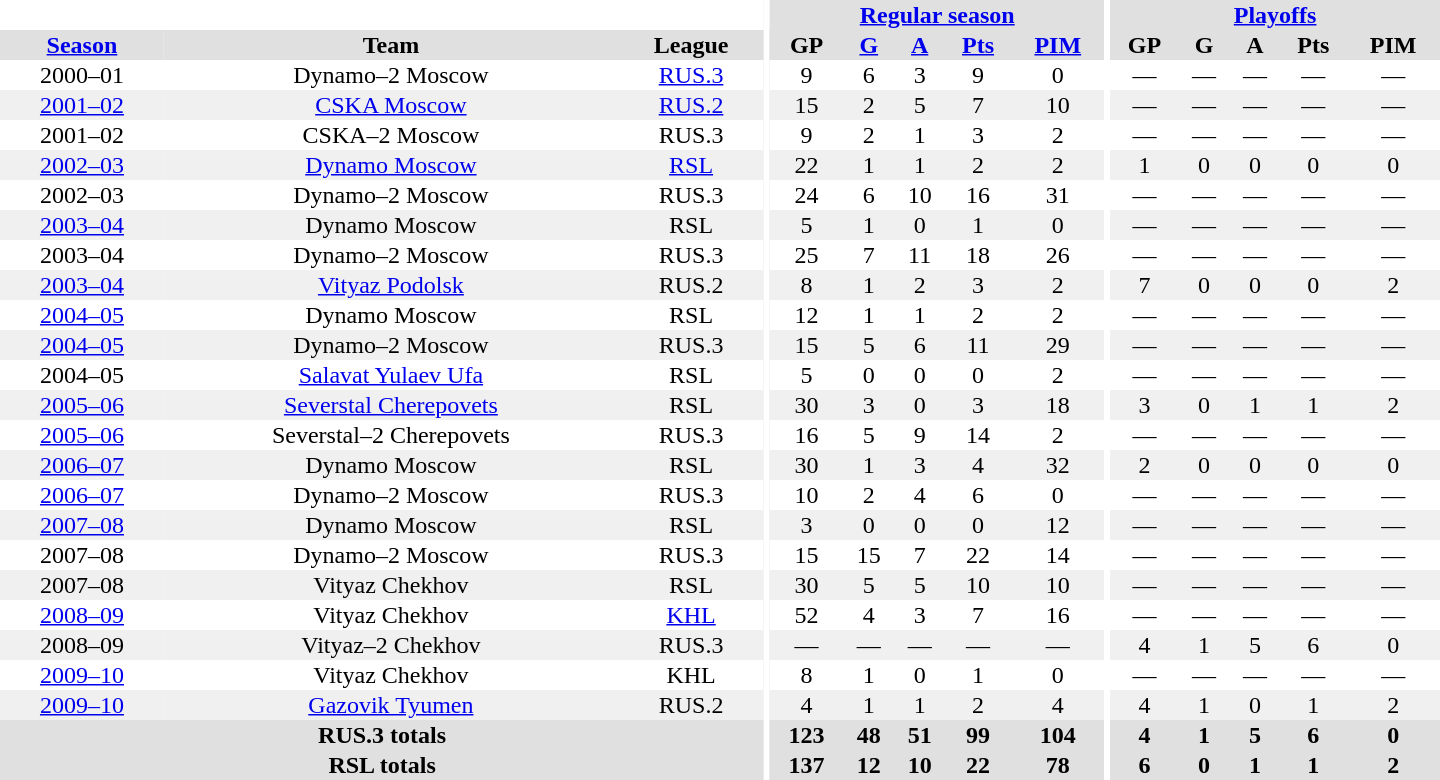<table border="0" cellpadding="1" cellspacing="0" style="text-align:center; width:60em">
<tr bgcolor="#e0e0e0">
<th colspan="3" bgcolor="#ffffff"></th>
<th rowspan="99" bgcolor="#ffffff"></th>
<th colspan="5"><a href='#'>Regular season</a></th>
<th rowspan="99" bgcolor="#ffffff"></th>
<th colspan="5"><a href='#'>Playoffs</a></th>
</tr>
<tr bgcolor="#e0e0e0">
<th><a href='#'>Season</a></th>
<th>Team</th>
<th>League</th>
<th>GP</th>
<th><a href='#'>G</a></th>
<th><a href='#'>A</a></th>
<th><a href='#'>Pts</a></th>
<th><a href='#'>PIM</a></th>
<th>GP</th>
<th>G</th>
<th>A</th>
<th>Pts</th>
<th>PIM</th>
</tr>
<tr>
<td>2000–01</td>
<td>Dynamo–2 Moscow</td>
<td><a href='#'>RUS.3</a></td>
<td>9</td>
<td>6</td>
<td>3</td>
<td>9</td>
<td>0</td>
<td>—</td>
<td>—</td>
<td>—</td>
<td>—</td>
<td>—</td>
</tr>
<tr bgcolor="#f0f0f0">
<td><a href='#'>2001–02</a></td>
<td><a href='#'>CSKA Moscow</a></td>
<td><a href='#'>RUS.2</a></td>
<td>15</td>
<td>2</td>
<td>5</td>
<td>7</td>
<td>10</td>
<td>—</td>
<td>—</td>
<td>—</td>
<td>—</td>
<td>—</td>
</tr>
<tr>
<td>2001–02</td>
<td>CSKA–2 Moscow</td>
<td>RUS.3</td>
<td>9</td>
<td>2</td>
<td>1</td>
<td>3</td>
<td>2</td>
<td>—</td>
<td>—</td>
<td>—</td>
<td>—</td>
<td>—</td>
</tr>
<tr bgcolor="#f0f0f0">
<td><a href='#'>2002–03</a></td>
<td><a href='#'>Dynamo Moscow</a></td>
<td><a href='#'>RSL</a></td>
<td>22</td>
<td>1</td>
<td>1</td>
<td>2</td>
<td>2</td>
<td>1</td>
<td>0</td>
<td>0</td>
<td>0</td>
<td>0</td>
</tr>
<tr>
<td>2002–03</td>
<td>Dynamo–2 Moscow</td>
<td>RUS.3</td>
<td>24</td>
<td>6</td>
<td>10</td>
<td>16</td>
<td>31</td>
<td>—</td>
<td>—</td>
<td>—</td>
<td>—</td>
<td>—</td>
</tr>
<tr bgcolor="#f0f0f0">
<td><a href='#'>2003–04</a></td>
<td>Dynamo Moscow</td>
<td>RSL</td>
<td>5</td>
<td>1</td>
<td>0</td>
<td>1</td>
<td>0</td>
<td>—</td>
<td>—</td>
<td>—</td>
<td>—</td>
<td>—</td>
</tr>
<tr>
<td>2003–04</td>
<td>Dynamo–2 Moscow</td>
<td>RUS.3</td>
<td>25</td>
<td>7</td>
<td>11</td>
<td>18</td>
<td>26</td>
<td>—</td>
<td>—</td>
<td>—</td>
<td>—</td>
<td>—</td>
</tr>
<tr bgcolor="#f0f0f0">
<td><a href='#'>2003–04</a></td>
<td><a href='#'>Vityaz Podolsk</a></td>
<td>RUS.2</td>
<td>8</td>
<td>1</td>
<td>2</td>
<td>3</td>
<td>2</td>
<td>7</td>
<td>0</td>
<td>0</td>
<td>0</td>
<td>2</td>
</tr>
<tr>
<td><a href='#'>2004–05</a></td>
<td>Dynamo Moscow</td>
<td>RSL</td>
<td>12</td>
<td>1</td>
<td>1</td>
<td>2</td>
<td>2</td>
<td>—</td>
<td>—</td>
<td>—</td>
<td>—</td>
<td>—</td>
</tr>
<tr bgcolor="#f0f0f0">
<td><a href='#'>2004–05</a></td>
<td>Dynamo–2 Moscow</td>
<td>RUS.3</td>
<td>15</td>
<td>5</td>
<td>6</td>
<td>11</td>
<td>29</td>
<td>—</td>
<td>—</td>
<td>—</td>
<td>—</td>
<td>—</td>
</tr>
<tr>
<td>2004–05</td>
<td><a href='#'>Salavat Yulaev Ufa</a></td>
<td>RSL</td>
<td>5</td>
<td>0</td>
<td>0</td>
<td>0</td>
<td>2</td>
<td>—</td>
<td>—</td>
<td>—</td>
<td>—</td>
<td>—</td>
</tr>
<tr bgcolor="#f0f0f0">
<td><a href='#'>2005–06</a></td>
<td><a href='#'>Severstal Cherepovets</a></td>
<td>RSL</td>
<td>30</td>
<td>3</td>
<td>0</td>
<td>3</td>
<td>18</td>
<td>3</td>
<td>0</td>
<td>1</td>
<td>1</td>
<td>2</td>
</tr>
<tr>
<td><a href='#'>2005–06</a></td>
<td>Severstal–2 Cherepovets</td>
<td>RUS.3</td>
<td>16</td>
<td>5</td>
<td>9</td>
<td>14</td>
<td>2</td>
<td>—</td>
<td>—</td>
<td>—</td>
<td>—</td>
<td>—</td>
</tr>
<tr bgcolor="#f0f0f0">
<td><a href='#'>2006–07</a></td>
<td>Dynamo Moscow</td>
<td>RSL</td>
<td>30</td>
<td>1</td>
<td>3</td>
<td>4</td>
<td>32</td>
<td>2</td>
<td>0</td>
<td>0</td>
<td>0</td>
<td>0</td>
</tr>
<tr>
<td><a href='#'>2006–07</a></td>
<td>Dynamo–2 Moscow</td>
<td>RUS.3</td>
<td>10</td>
<td>2</td>
<td>4</td>
<td>6</td>
<td>0</td>
<td>—</td>
<td>—</td>
<td>—</td>
<td>—</td>
<td>—</td>
</tr>
<tr bgcolor="#f0f0f0">
<td><a href='#'>2007–08</a></td>
<td>Dynamo Moscow</td>
<td>RSL</td>
<td>3</td>
<td>0</td>
<td>0</td>
<td>0</td>
<td>12</td>
<td>—</td>
<td>—</td>
<td>—</td>
<td>—</td>
<td>—</td>
</tr>
<tr>
<td>2007–08</td>
<td>Dynamo–2 Moscow</td>
<td>RUS.3</td>
<td>15</td>
<td>15</td>
<td>7</td>
<td>22</td>
<td>14</td>
<td>—</td>
<td>—</td>
<td>—</td>
<td>—</td>
<td>—</td>
</tr>
<tr bgcolor="#f0f0f0">
<td>2007–08</td>
<td>Vityaz Chekhov</td>
<td>RSL</td>
<td>30</td>
<td>5</td>
<td>5</td>
<td>10</td>
<td>10</td>
<td>—</td>
<td>—</td>
<td>—</td>
<td>—</td>
<td>—</td>
</tr>
<tr>
<td><a href='#'>2008–09</a></td>
<td>Vityaz Chekhov</td>
<td><a href='#'>KHL</a></td>
<td>52</td>
<td>4</td>
<td>3</td>
<td>7</td>
<td>16</td>
<td>—</td>
<td>—</td>
<td>—</td>
<td>—</td>
<td>—</td>
</tr>
<tr bgcolor="#f0f0f0">
<td>2008–09</td>
<td>Vityaz–2 Chekhov</td>
<td>RUS.3</td>
<td>—</td>
<td>—</td>
<td>—</td>
<td>—</td>
<td>—</td>
<td>4</td>
<td>1</td>
<td>5</td>
<td>6</td>
<td>0</td>
</tr>
<tr>
<td><a href='#'>2009–10</a></td>
<td>Vityaz Chekhov</td>
<td>KHL</td>
<td>8</td>
<td>1</td>
<td>0</td>
<td>1</td>
<td>0</td>
<td>—</td>
<td>—</td>
<td>—</td>
<td>—</td>
<td>—</td>
</tr>
<tr bgcolor="#f0f0f0">
<td><a href='#'>2009–10</a></td>
<td><a href='#'>Gazovik Tyumen</a></td>
<td>RUS.2</td>
<td>4</td>
<td>1</td>
<td>1</td>
<td>2</td>
<td>4</td>
<td>4</td>
<td>1</td>
<td>0</td>
<td>1</td>
<td>2</td>
</tr>
<tr bgcolor="#e0e0e0">
<th colspan="3">RUS.3 totals</th>
<th>123</th>
<th>48</th>
<th>51</th>
<th>99</th>
<th>104</th>
<th>4</th>
<th>1</th>
<th>5</th>
<th>6</th>
<th>0</th>
</tr>
<tr bgcolor="#e0e0e0">
<th colspan="3">RSL totals</th>
<th>137</th>
<th>12</th>
<th>10</th>
<th>22</th>
<th>78</th>
<th>6</th>
<th>0</th>
<th>1</th>
<th>1</th>
<th>2</th>
</tr>
</table>
